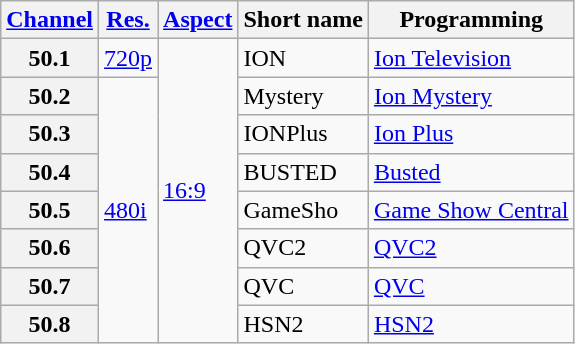<table class="wikitable">
<tr>
<th scope = "col"><a href='#'>Channel</a></th>
<th scope = "col"><a href='#'>Res.</a></th>
<th scope = "col"><a href='#'>Aspect</a></th>
<th scope = "col">Short name</th>
<th scope = "col">Programming</th>
</tr>
<tr>
<th scope = "row">50.1</th>
<td><a href='#'>720p</a></td>
<td rowspan=8><a href='#'>16:9</a></td>
<td>ION</td>
<td><a href='#'>Ion Television</a></td>
</tr>
<tr>
<th scope = "row">50.2</th>
<td rowspan=7><a href='#'>480i</a></td>
<td>Mystery</td>
<td><a href='#'>Ion Mystery</a></td>
</tr>
<tr>
<th scope = "row">50.3</th>
<td>IONPlus</td>
<td><a href='#'>Ion Plus</a></td>
</tr>
<tr>
<th scope = "row">50.4</th>
<td>BUSTED</td>
<td><a href='#'>Busted</a></td>
</tr>
<tr>
<th scope = "row">50.5</th>
<td>GameSho</td>
<td><a href='#'>Game Show Central</a></td>
</tr>
<tr>
<th scope = "row">50.6</th>
<td>QVC2</td>
<td><a href='#'>QVC2</a></td>
</tr>
<tr>
<th scope = "row">50.7</th>
<td>QVC</td>
<td><a href='#'>QVC</a></td>
</tr>
<tr>
<th scope = "row">50.8</th>
<td>HSN2</td>
<td><a href='#'>HSN2</a></td>
</tr>
</table>
